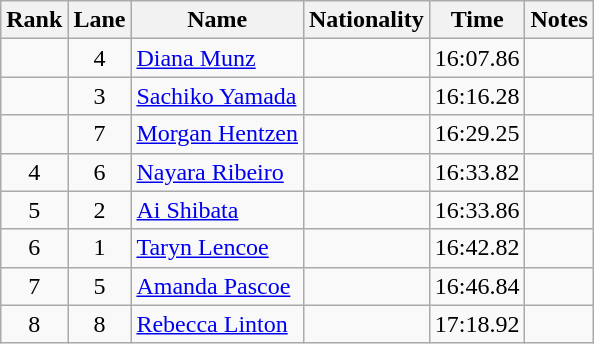<table class="wikitable sortable" style="text-align:center">
<tr>
<th>Rank</th>
<th>Lane</th>
<th>Name</th>
<th>Nationality</th>
<th>Time</th>
<th>Notes</th>
</tr>
<tr>
<td></td>
<td>4</td>
<td align=left><a href='#'>Diana Munz</a></td>
<td align=left></td>
<td>16:07.86</td>
<td></td>
</tr>
<tr>
<td></td>
<td>3</td>
<td align=left><a href='#'>Sachiko Yamada</a></td>
<td align=left></td>
<td>16:16.28</td>
<td></td>
</tr>
<tr>
<td></td>
<td>7</td>
<td align=left><a href='#'>Morgan Hentzen</a></td>
<td align=left></td>
<td>16:29.25</td>
<td></td>
</tr>
<tr>
<td>4</td>
<td>6</td>
<td align=left><a href='#'>Nayara Ribeiro</a></td>
<td align=left></td>
<td>16:33.82</td>
<td></td>
</tr>
<tr>
<td>5</td>
<td>2</td>
<td align=left><a href='#'>Ai Shibata</a></td>
<td align=left></td>
<td>16:33.86</td>
<td></td>
</tr>
<tr>
<td>6</td>
<td>1</td>
<td align=left><a href='#'>Taryn Lencoe</a></td>
<td align=left></td>
<td>16:42.82</td>
<td></td>
</tr>
<tr>
<td>7</td>
<td>5</td>
<td align=left><a href='#'>Amanda Pascoe</a></td>
<td align=left></td>
<td>16:46.84</td>
<td></td>
</tr>
<tr>
<td>8</td>
<td>8</td>
<td align=left><a href='#'>Rebecca Linton</a></td>
<td align=left></td>
<td>17:18.92</td>
<td></td>
</tr>
</table>
